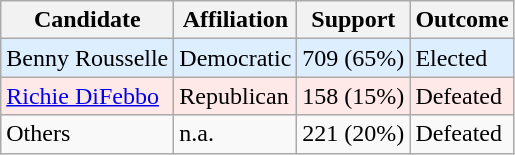<table class="wikitable">
<tr>
<th>Candidate</th>
<th>Affiliation</th>
<th>Support</th>
<th>Outcome</th>
</tr>
<tr>
<td bgcolor=#DDEEFF>Benny Rousselle</td>
<td bgcolor=#DDEEFF>Democratic</td>
<td bgcolor=#DDEEFF>709 (65%)</td>
<td bgcolor=#DDEEFF>Elected</td>
</tr>
<tr>
<td bgcolor=#FFE8E8><a href='#'>Richie DiFebbo</a></td>
<td bgcolor=#FFE8E8>Republican</td>
<td bgcolor=#FFE8E8>158 (15%)</td>
<td bgcolor=#FFE8E8>Defeated</td>
</tr>
<tr>
<td>Others</td>
<td>n.a.</td>
<td>221 (20%)</td>
<td>Defeated</td>
</tr>
</table>
